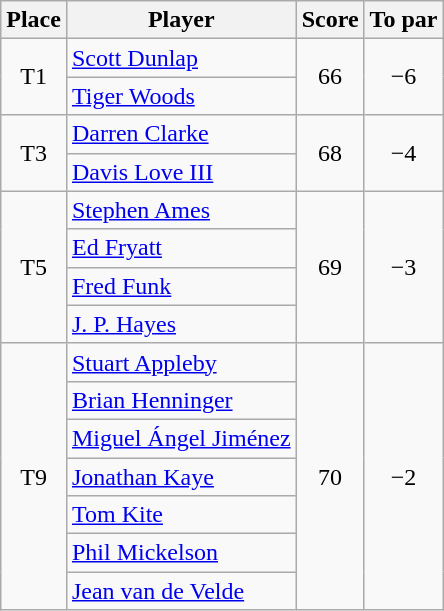<table class="wikitable">
<tr>
<th>Place</th>
<th>Player</th>
<th>Score</th>
<th>To par</th>
</tr>
<tr>
<td rowspan="2" align=center>T1</td>
<td> <a href='#'>Scott Dunlap</a></td>
<td rowspan="2" align=center>66</td>
<td rowspan="2" align=center>−6</td>
</tr>
<tr>
<td> <a href='#'>Tiger Woods</a></td>
</tr>
<tr>
<td rowspan="2" align=center>T3</td>
<td> <a href='#'>Darren Clarke</a></td>
<td rowspan="2" align=center>68</td>
<td rowspan="2" align=center>−4</td>
</tr>
<tr>
<td> <a href='#'>Davis Love III</a></td>
</tr>
<tr>
<td rowspan="4" align=center>T5</td>
<td> <a href='#'>Stephen Ames</a></td>
<td rowspan="4" align=center>69</td>
<td rowspan="4" align=center>−3</td>
</tr>
<tr>
<td> <a href='#'>Ed Fryatt</a></td>
</tr>
<tr>
<td> <a href='#'>Fred Funk</a></td>
</tr>
<tr>
<td> <a href='#'>J. P. Hayes</a></td>
</tr>
<tr>
<td rowspan="7" align=center>T9</td>
<td> <a href='#'>Stuart Appleby</a></td>
<td rowspan="7" align=center>70</td>
<td rowspan="7" align=center>−2</td>
</tr>
<tr>
<td> <a href='#'>Brian Henninger</a></td>
</tr>
<tr>
<td> <a href='#'>Miguel Ángel Jiménez</a></td>
</tr>
<tr>
<td> <a href='#'>Jonathan Kaye</a></td>
</tr>
<tr>
<td> <a href='#'>Tom Kite</a></td>
</tr>
<tr>
<td> <a href='#'>Phil Mickelson</a></td>
</tr>
<tr>
<td> <a href='#'>Jean van de Velde</a></td>
</tr>
</table>
